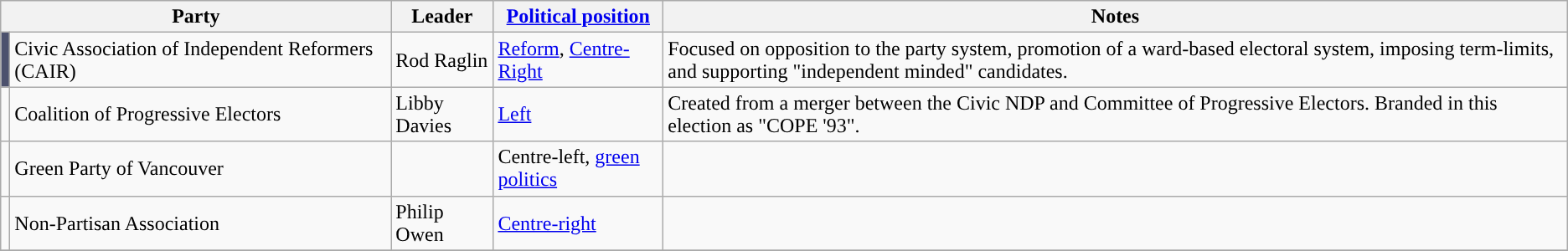<table class="wikitable">
<tr>
<th colspan="2">Party</th>
<th>Leader</th>
<th><a href='#'>Political position</a></th>
<th>Notes</th>
</tr>
<tr>
<td style="background:#4C516D;"></td>
<td>Civic Association of Independent Reformers (CAIR)</td>
<td>Rod Raglin</td>
<td><a href='#'>Reform</a>, <a href='#'>Centre-Right</a></td>
<td>Focused on opposition to the party system, promotion of a ward-based electoral system, imposing term-limits, and supporting "independent minded" candidates.</td>
</tr>
<tr>
<td style="background:"></td>
<td nowrap>Coalition of Progressive Electors</td>
<td>Libby Davies</td>
<td><a href='#'>Left</a></td>
<td>Created from a merger between the Civic NDP and Committee of Progressive Electors. Branded in this election as "COPE '93".</td>
</tr>
<tr>
<td style="background:"></td>
<td>Green Party of Vancouver</td>
<td></td>
<td>Centre-left, <a href='#'>green politics</a></td>
<td></td>
</tr>
<tr>
<td style="background:"></td>
<td>Non-Partisan Association</td>
<td>Philip Owen</td>
<td><a href='#'>Centre-right</a></td>
<td></td>
</tr>
<tr>
</tr>
</table>
